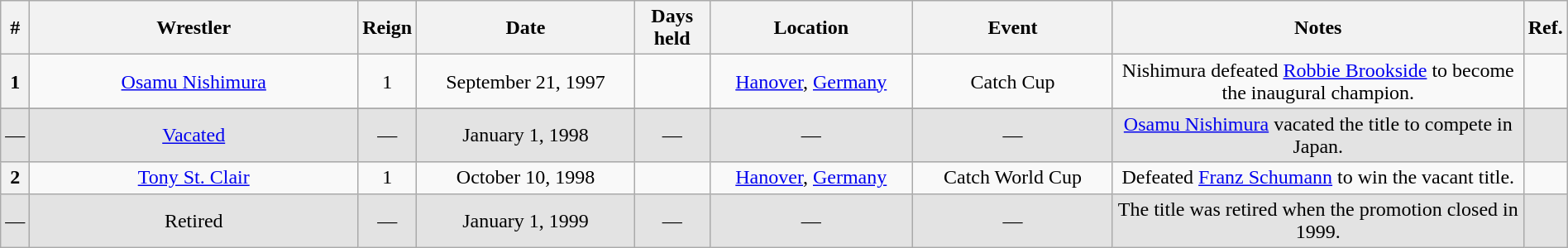<table class="wikitable sortable" width=100% style="text-align: center">
<tr>
<th width=0 data-sort-type="number">#</th>
<th style="width:23%">Wrestler</th>
<th style="width:0%">Reign</th>
<th style="width:15%">Date</th>
<th style="width:5%">Days held</th>
<th style="width:14%">Location</th>
<th style="width:14%">Event</th>
<th style="width:56%" class="unsortable">Notes</th>
<th style="width:0%" class="unsortable">Ref.</th>
</tr>
<tr>
<th>1</th>
<td><a href='#'>Osamu Nishimura</a></td>
<td>1</td>
<td>September 21, 1997</td>
<td></td>
<td><a href='#'>Hanover</a>, <a href='#'>Germany</a></td>
<td>Catch Cup</td>
<td>Nishimura defeated <a href='#'>Robbie Brookside</a> to become the inaugural champion.</td>
<td></td>
</tr>
<tr>
</tr>
<tr style="background: #e3e3e3;">
<td>—</td>
<td><a href='#'>Vacated</a></td>
<td>—</td>
<td>January 1, 1998</td>
<td>—</td>
<td>—</td>
<td>—</td>
<td><a href='#'>Osamu Nishimura</a> vacated the title to compete in Japan.</td>
<td></td>
</tr>
<tr>
<th>2</th>
<td><a href='#'>Tony St. Clair</a></td>
<td>1</td>
<td>October 10, 1998</td>
<td></td>
<td><a href='#'>Hanover</a>, <a href='#'>Germany</a></td>
<td>Catch World Cup</td>
<td>Defeated <a href='#'>Franz Schumann</a> to win the vacant title.</td>
<td></td>
</tr>
<tr style="background: #e3e3e3;">
<td>—</td>
<td>Retired</td>
<td>—</td>
<td>January 1, 1999</td>
<td>—</td>
<td>—</td>
<td>—</td>
<td>The title was retired when the promotion closed in 1999.</td>
<td></td>
</tr>
</table>
